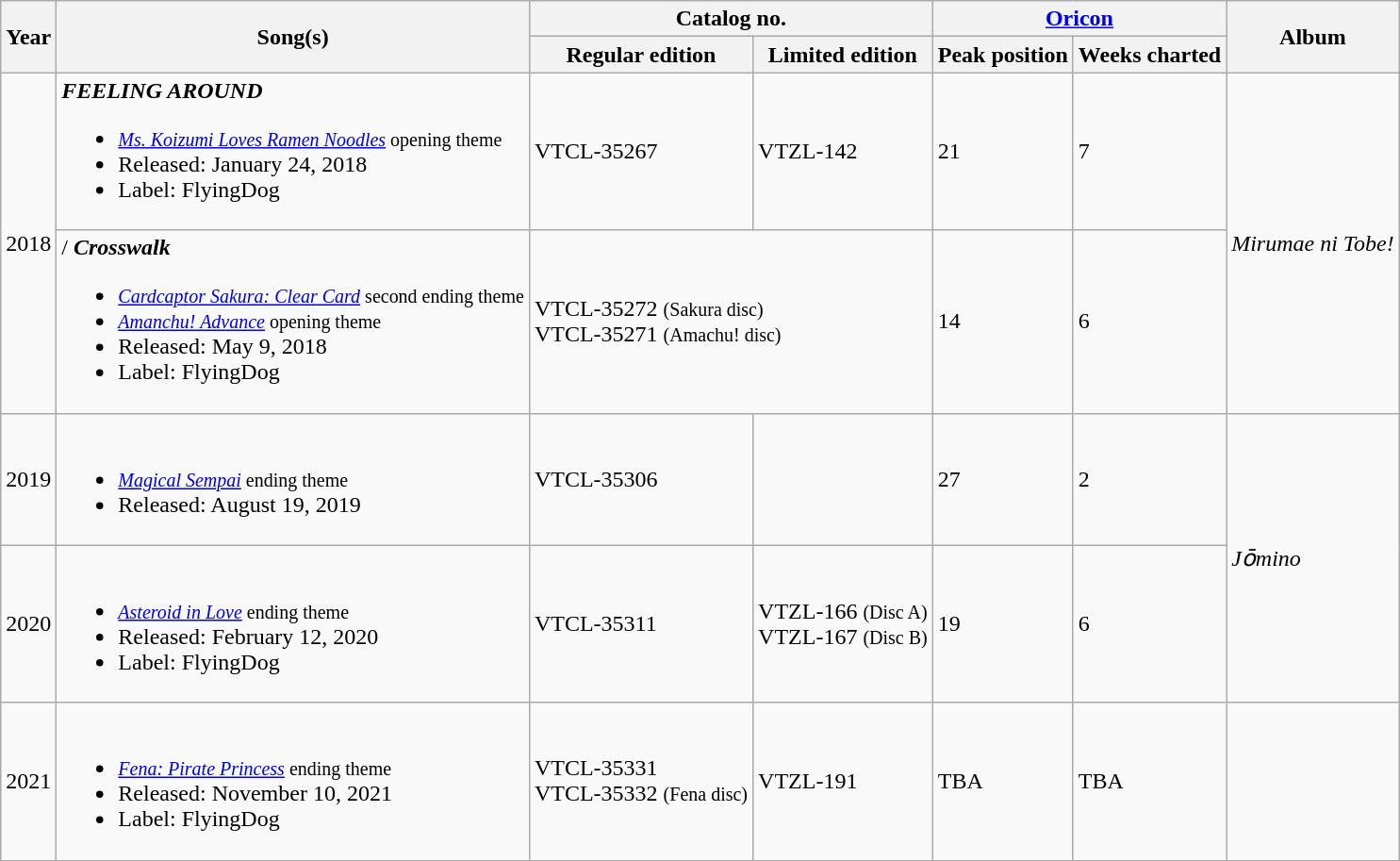<table class="wikitable" border="1">
<tr>
<th rowspan="2">Year</th>
<th rowspan="2">Song(s)</th>
<th colspan="2">Catalog no.</th>
<th colspan="2"><a href='#'>Oricon</a></th>
<th rowspan="2">Album</th>
</tr>
<tr>
<th>Regular edition</th>
<th>Limited edition</th>
<th>Peak position</th>
<th>Weeks charted</th>
</tr>
<tr>
<td rowspan="2">2018</td>
<td><strong><em>FEELING AROUND</em></strong><br><ul><li><small><em><a href='#'>Ms. Koizumi Loves Ramen Noodles</a></em> opening theme</small></li><li>Released: January 24, 2018</li><li>Label: FlyingDog</li></ul></td>
<td>VTCL-35267</td>
<td>VTZL-142</td>
<td>21</td>
<td>7</td>
<td rowspan="2"><em>Mirumae ni Tobe!</em></td>
</tr>
<tr>
<td> / <strong><em>Crosswalk</em></strong><br><ul><li><small><em><a href='#'>Cardcaptor Sakura: Clear Card</a></em> second ending theme</small></li><li><small><em><a href='#'>Amanchu! Advance</a></em> opening theme</small></li><li>Released: May 9, 2018</li><li>Label: FlyingDog</li></ul></td>
<td colspan="2">VTCL-35272 <small>(Sakura disc)</small><br>VTCL-35271 <small>(Amachu! disc)</small></td>
<td>14</td>
<td>6</td>
</tr>
<tr>
<td>2019</td>
<td><br><ul><li><small><em><a href='#'>Magical Sempai</a></em> ending theme</small></li><li>Released: August 19, 2019</li></ul></td>
<td>VTCL-35306</td>
<td></td>
<td>27</td>
<td>2</td>
<td rowspan="2"><em>Jо̄mino</em></td>
</tr>
<tr>
<td>2020</td>
<td><br><ul><li><small><em><a href='#'>Asteroid in Love</a></em> ending theme</small></li><li>Released: February 12, 2020</li><li>Label: FlyingDog</li></ul></td>
<td>VTCL-35311</td>
<td>VTZL-166 <small>(Disc A)</small><br>VTZL-167 <small>(Disc B)</small></td>
<td>19</td>
<td>6</td>
</tr>
<tr>
<td>2021</td>
<td><br><ul><li><small><em><a href='#'>Fena: Pirate Princess</a></em> ending theme</small></li><li>Released: November 10, 2021</li><li>Label: FlyingDog</li></ul></td>
<td>VTCL-35331<br>VTCL-35332 <small>(Fena disc)</small></td>
<td>VTZL-191</td>
<td>TBA</td>
<td>TBA</td>
</tr>
</table>
